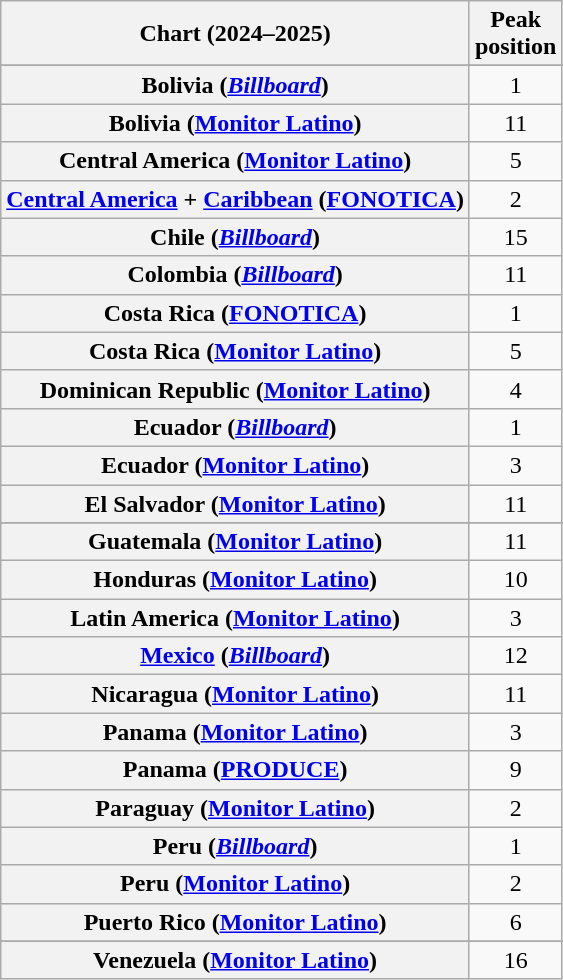<table class="wikitable sortable plainrowheaders" style="text-align:center">
<tr>
<th scope="col">Chart (2024–2025)</th>
<th scope="col">Peak<br>position</th>
</tr>
<tr>
</tr>
<tr>
<th scope="row">Bolivia (<em><a href='#'>Billboard</a></em>)</th>
<td>1</td>
</tr>
<tr>
<th scope="row">Bolivia (<a href='#'>Monitor Latino</a>)</th>
<td>11</td>
</tr>
<tr>
<th scope="row">Central America (<a href='#'>Monitor Latino</a>)</th>
<td>5</td>
</tr>
<tr>
<th scope="row"><a href='#'>Central America</a> + <a href='#'>Caribbean</a> (<a href='#'>FONOTICA</a>)</th>
<td>2</td>
</tr>
<tr>
<th scope="row">Chile (<em><a href='#'>Billboard</a></em>)</th>
<td>15</td>
</tr>
<tr>
<th scope="row">Colombia (<em><a href='#'>Billboard</a></em>)</th>
<td>11</td>
</tr>
<tr>
<th scope="row">Costa Rica (<a href='#'>FONOTICA</a>)</th>
<td>1</td>
</tr>
<tr>
<th scope="row">Costa Rica (<a href='#'>Monitor Latino</a>)</th>
<td>5</td>
</tr>
<tr>
<th scope="row">Dominican Republic (<a href='#'>Monitor Latino</a>)</th>
<td>4</td>
</tr>
<tr>
<th scope="row">Ecuador (<em><a href='#'>Billboard</a></em>)</th>
<td>1</td>
</tr>
<tr>
<th scope="row">Ecuador (<a href='#'>Monitor Latino</a>)</th>
<td>3</td>
</tr>
<tr>
<th scope="row">El Salvador (<a href='#'>Monitor Latino</a>)</th>
<td>11</td>
</tr>
<tr>
</tr>
<tr>
<th scope="row">Guatemala (<a href='#'>Monitor Latino</a>)</th>
<td>11</td>
</tr>
<tr>
<th scope="row">Honduras (<a href='#'>Monitor Latino</a>)</th>
<td>10</td>
</tr>
<tr>
<th scope="row">Latin America (<a href='#'>Monitor Latino</a>)</th>
<td>3</td>
</tr>
<tr>
<th scope="row"><a href='#'>Mexico</a> (<em><a href='#'>Billboard</a></em>)</th>
<td>12</td>
</tr>
<tr>
<th scope="row">Nicaragua (<a href='#'>Monitor Latino</a>)</th>
<td>11</td>
</tr>
<tr>
<th scope="row">Panama (<a href='#'>Monitor Latino</a>)</th>
<td>3</td>
</tr>
<tr>
<th scope="row">Panama (<a href='#'>PRODUCE</a>)</th>
<td>9</td>
</tr>
<tr>
<th scope="row">Paraguay (<a href='#'>Monitor Latino</a>)</th>
<td>2</td>
</tr>
<tr>
<th scope="row">Peru (<em><a href='#'>Billboard</a></em>)</th>
<td>1</td>
</tr>
<tr>
<th scope="row">Peru (<a href='#'>Monitor Latino</a>)</th>
<td>2</td>
</tr>
<tr>
<th scope="row">Puerto Rico (<a href='#'>Monitor Latino</a>)</th>
<td>6</td>
</tr>
<tr>
</tr>
<tr>
</tr>
<tr>
</tr>
<tr>
</tr>
<tr>
<th scope="row">Venezuela (<a href='#'>Monitor Latino</a>)</th>
<td>16</td>
</tr>
</table>
